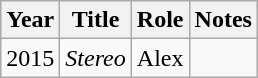<table class="wikitable sortable">
<tr>
<th>Year</th>
<th>Title</th>
<th>Role</th>
<th>Notes</th>
</tr>
<tr>
<td>2015</td>
<td><em>Stereo</em></td>
<td>Alex</td>
<td></td>
</tr>
</table>
